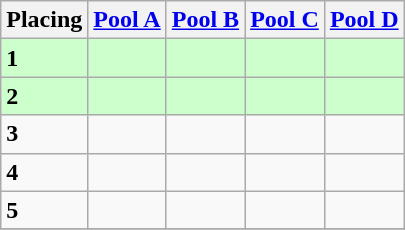<table class=wikitable style="border:1px solid #AAAAAA;">
<tr>
<th>Placing</th>
<th><a href='#'>Pool A</a></th>
<th><a href='#'>Pool B</a></th>
<th><a href='#'>Pool C</a></th>
<th><a href='#'>Pool D</a></th>
</tr>
<tr style="background: #ccffcc;">
<td><strong>1</strong></td>
<td></td>
<td></td>
<td></td>
<td></td>
</tr>
<tr style="background: #ccffcc;">
<td><strong>2</strong></td>
<td></td>
<td></td>
<td></td>
<td></td>
</tr>
<tr>
<td><strong>3</strong></td>
<td></td>
<td></td>
<td></td>
<td></td>
</tr>
<tr>
<td><strong>4</strong></td>
<td></td>
<td></td>
<td></td>
<td></td>
</tr>
<tr>
<td><strong>5</strong></td>
<td></td>
<td></td>
<td></td>
<td></td>
</tr>
<tr>
</tr>
</table>
